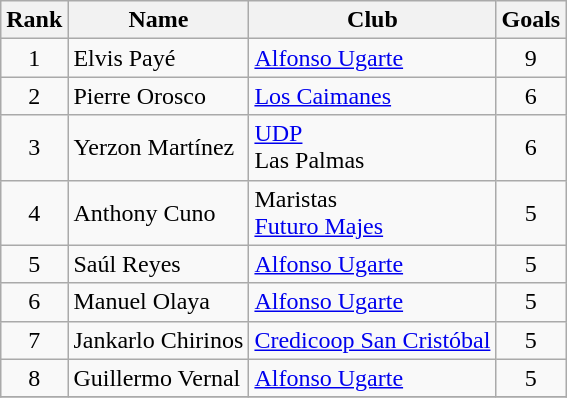<table class="wikitable" border="1">
<tr>
<th>Rank</th>
<th>Name</th>
<th>Club</th>
<th>Goals</th>
</tr>
<tr>
<td align=center>1</td>
<td> Elvis Payé</td>
<td><a href='#'>Alfonso Ugarte</a></td>
<td align=center>9</td>
</tr>
<tr>
<td align=center>2</td>
<td> Pierre Orosco</td>
<td><a href='#'>Los Caimanes</a></td>
<td align=center>6</td>
</tr>
<tr>
<td align=center>3</td>
<td> Yerzon Martínez</td>
<td><a href='#'>UDP</a> <br> Las Palmas</td>
<td align=center>6</td>
</tr>
<tr>
<td align=center>4</td>
<td> Anthony Cuno</td>
<td>Maristas<br><a href='#'>Futuro Majes</a></td>
<td align=center>5</td>
</tr>
<tr>
<td align=center>5</td>
<td> Saúl Reyes</td>
<td><a href='#'>Alfonso Ugarte</a></td>
<td align=center>5</td>
</tr>
<tr>
<td align=center>6</td>
<td> Manuel Olaya</td>
<td><a href='#'>Alfonso Ugarte</a></td>
<td align=center>5</td>
</tr>
<tr>
<td align=center>7</td>
<td> Jankarlo Chirinos</td>
<td><a href='#'>Credicoop San Cristóbal</a></td>
<td align=center>5</td>
</tr>
<tr>
<td align=center>8</td>
<td> Guillermo Vernal</td>
<td><a href='#'>Alfonso Ugarte</a></td>
<td align=center>5</td>
</tr>
<tr>
</tr>
</table>
